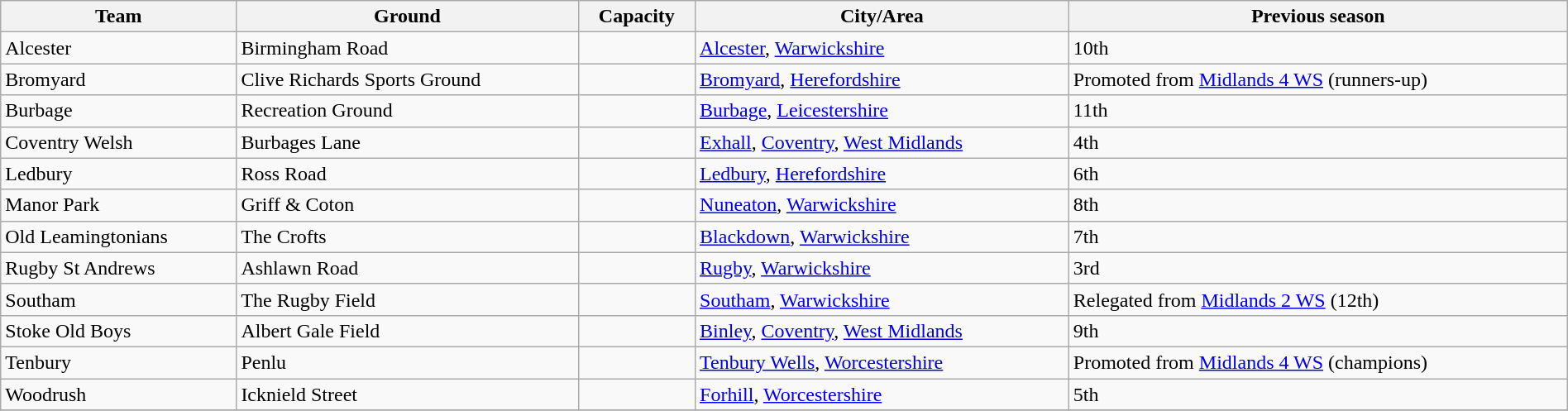<table class="wikitable sortable" width=100%>
<tr>
<th>Team</th>
<th>Ground</th>
<th>Capacity</th>
<th>City/Area</th>
<th>Previous season</th>
</tr>
<tr>
<td>Alcester</td>
<td>Birmingham Road</td>
<td></td>
<td><a href='#'>Alcester</a>, <a href='#'>Warwickshire</a></td>
<td>10th</td>
</tr>
<tr>
<td>Bromyard</td>
<td>Clive Richards Sports Ground</td>
<td></td>
<td><a href='#'>Bromyard</a>, <a href='#'>Herefordshire</a></td>
<td>Promoted from <a href='#'>Midlands 4 WS</a> (runners-up)</td>
</tr>
<tr>
<td>Burbage</td>
<td>Recreation Ground</td>
<td></td>
<td><a href='#'>Burbage</a>, <a href='#'>Leicestershire</a></td>
<td>11th</td>
</tr>
<tr>
<td>Coventry Welsh</td>
<td>Burbages Lane</td>
<td></td>
<td><a href='#'>Exhall</a>, <a href='#'>Coventry</a>, <a href='#'>West Midlands</a></td>
<td>4th</td>
</tr>
<tr>
<td>Ledbury</td>
<td>Ross Road</td>
<td></td>
<td><a href='#'>Ledbury</a>, <a href='#'>Herefordshire</a></td>
<td>6th</td>
</tr>
<tr>
<td>Manor Park</td>
<td>Griff & Coton</td>
<td></td>
<td><a href='#'>Nuneaton</a>, <a href='#'>Warwickshire</a></td>
<td>8th</td>
</tr>
<tr>
<td>Old Leamingtonians</td>
<td>The Crofts</td>
<td></td>
<td><a href='#'>Blackdown</a>, <a href='#'>Warwickshire</a></td>
<td>7th</td>
</tr>
<tr>
<td>Rugby St Andrews</td>
<td>Ashlawn Road</td>
<td></td>
<td><a href='#'>Rugby</a>, <a href='#'>Warwickshire</a></td>
<td>3rd</td>
</tr>
<tr>
<td>Southam</td>
<td>The Rugby Field</td>
<td></td>
<td><a href='#'>Southam</a>, <a href='#'>Warwickshire</a></td>
<td>Relegated from <a href='#'>Midlands 2 WS</a> (12th)</td>
</tr>
<tr>
<td>Stoke Old Boys</td>
<td>Albert Gale Field</td>
<td></td>
<td><a href='#'>Binley</a>, <a href='#'>Coventry</a>, <a href='#'>West Midlands</a></td>
<td>9th</td>
</tr>
<tr>
<td>Tenbury</td>
<td>Penlu</td>
<td></td>
<td><a href='#'>Tenbury Wells</a>, <a href='#'>Worcestershire</a></td>
<td>Promoted from <a href='#'>Midlands 4 WS</a> (champions)</td>
</tr>
<tr>
<td>Woodrush</td>
<td>Icknield Street</td>
<td></td>
<td><a href='#'>Forhill</a>, <a href='#'>Worcestershire</a></td>
<td>5th</td>
</tr>
<tr>
</tr>
</table>
